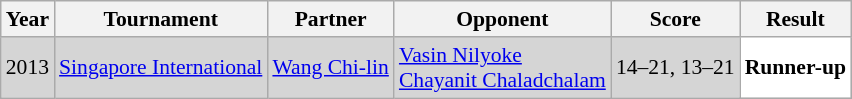<table class="sortable wikitable" style="font-size: 90%;">
<tr>
<th>Year</th>
<th>Tournament</th>
<th>Partner</th>
<th>Opponent</th>
<th>Score</th>
<th>Result</th>
</tr>
<tr style="background:#D5D5D5">
<td align="center">2013</td>
<td align="left"><a href='#'>Singapore International</a></td>
<td align="left"> <a href='#'>Wang Chi-lin</a></td>
<td align="left"> <a href='#'>Vasin Nilyoke</a> <br>  <a href='#'>Chayanit Chaladchalam</a></td>
<td align="left">14–21, 13–21</td>
<td style="text-align:left; background:white"> <strong>Runner-up</strong></td>
</tr>
</table>
